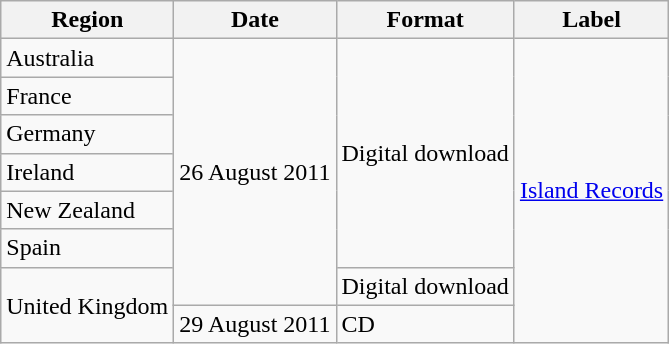<table class=wikitable>
<tr>
<th>Region</th>
<th>Date</th>
<th>Format</th>
<th>Label</th>
</tr>
<tr>
<td>Australia</td>
<td rowspan="7">26 August 2011</td>
<td rowspan="6">Digital download</td>
<td rowspan="10"><a href='#'>Island Records</a></td>
</tr>
<tr>
<td>France</td>
</tr>
<tr>
<td>Germany</td>
</tr>
<tr>
<td>Ireland</td>
</tr>
<tr>
<td>New Zealand</td>
</tr>
<tr>
<td>Spain</td>
</tr>
<tr>
<td rowspan="2">United Kingdom</td>
<td>Digital download</td>
</tr>
<tr>
<td>29 August 2011</td>
<td>CD</td>
</tr>
</table>
